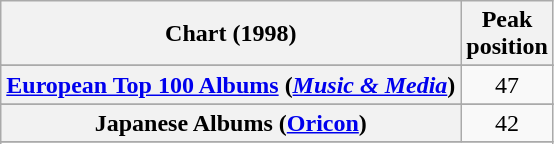<table class="wikitable sortable plainrowheaders" style="text-align:center">
<tr>
<th scope="col">Chart (1998)</th>
<th scope="col">Peak<br>position</th>
</tr>
<tr>
</tr>
<tr>
</tr>
<tr>
</tr>
<tr>
</tr>
<tr>
<th scope="row"><a href='#'>European Top 100 Albums</a> (<em><a href='#'>Music & Media</a></em>)</th>
<td>47</td>
</tr>
<tr>
</tr>
<tr>
</tr>
<tr>
<th scope="row">Japanese Albums (<a href='#'>Oricon</a>)</th>
<td align="center">42</td>
</tr>
<tr>
</tr>
<tr>
</tr>
<tr>
</tr>
<tr>
</tr>
<tr>
</tr>
</table>
